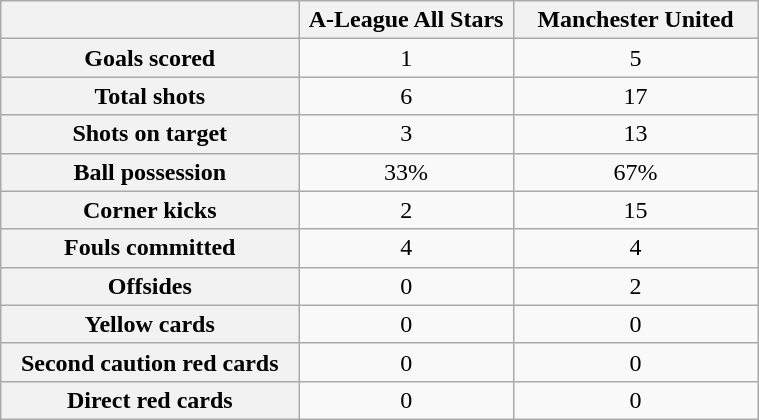<table class="wikitable" style="text-align:center" width=40%>
<tr>
<th width=100></th>
<th width=70>A-League All Stars</th>
<th width=70>Manchester United</th>
</tr>
<tr>
<th>Goals scored</th>
<td>1</td>
<td>5</td>
</tr>
<tr>
<th>Total shots</th>
<td>6</td>
<td>17</td>
</tr>
<tr>
<th>Shots on target</th>
<td>3</td>
<td>13</td>
</tr>
<tr>
<th>Ball possession</th>
<td>33%</td>
<td>67%</td>
</tr>
<tr>
<th>Corner kicks</th>
<td>2</td>
<td>15</td>
</tr>
<tr>
<th>Fouls committed</th>
<td>4</td>
<td>4</td>
</tr>
<tr>
<th>Offsides</th>
<td>0</td>
<td>2</td>
</tr>
<tr>
<th>Yellow cards</th>
<td>0</td>
<td>0</td>
</tr>
<tr>
<th>Second caution red cards</th>
<td>0</td>
<td>0</td>
</tr>
<tr>
<th>Direct red cards</th>
<td>0</td>
<td>0</td>
</tr>
</table>
